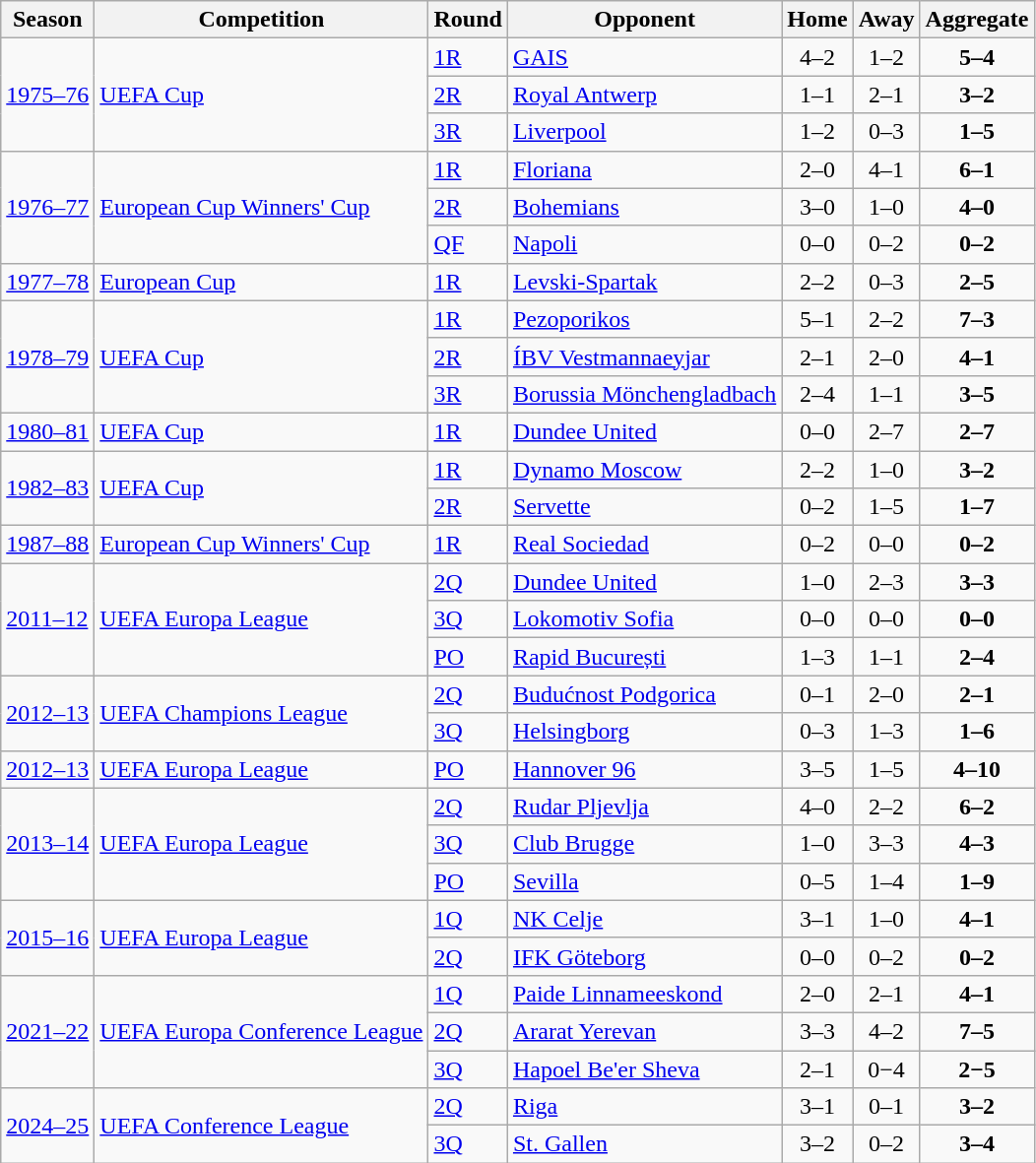<table class="wikitable" style="text-align:left">
<tr>
<th>Season</th>
<th>Competition</th>
<th>Round</th>
<th>Opponent</th>
<th>Home</th>
<th>Away</th>
<th>Aggregate</th>
</tr>
<tr>
<td rowspan="3"><a href='#'>1975–76</a></td>
<td rowspan="3"><a href='#'>UEFA Cup</a></td>
<td><a href='#'>1R</a></td>
<td> <a href='#'>GAIS</a></td>
<td style="text-align:center;">4–2</td>
<td style="text-align:center;">1–2</td>
<td style="text-align:center;"><strong>5–4</strong></td>
</tr>
<tr>
<td><a href='#'>2R</a></td>
<td> <a href='#'>Royal Antwerp</a></td>
<td style="text-align:center;">1–1</td>
<td style="text-align:center;">2–1</td>
<td style="text-align:center;"><strong>3–2</strong></td>
</tr>
<tr>
<td><a href='#'>3R</a></td>
<td> <a href='#'>Liverpool</a></td>
<td style="text-align:center;">1–2</td>
<td style="text-align:center;">0–3</td>
<td style="text-align:center;"><strong>1–5</strong></td>
</tr>
<tr>
<td rowspan="3"><a href='#'>1976–77</a></td>
<td rowspan="3"><a href='#'>European Cup Winners' Cup</a></td>
<td><a href='#'>1R</a></td>
<td> <a href='#'>Floriana</a></td>
<td style="text-align:center;">2–0</td>
<td style="text-align:center;">4–1</td>
<td style="text-align:center;"><strong>6–1</strong></td>
</tr>
<tr>
<td><a href='#'>2R</a></td>
<td> <a href='#'>Bohemians</a></td>
<td style="text-align:center;">3–0</td>
<td style="text-align:center;">1–0</td>
<td style="text-align:center;"><strong>4–0</strong></td>
</tr>
<tr>
<td><a href='#'>QF</a></td>
<td> <a href='#'>Napoli</a></td>
<td style="text-align:center;">0–0</td>
<td style="text-align:center;">0–2</td>
<td style="text-align:center;"><strong>0–2</strong></td>
</tr>
<tr>
<td><a href='#'>1977–78</a></td>
<td><a href='#'>European Cup</a></td>
<td><a href='#'>1R</a></td>
<td> <a href='#'>Levski-Spartak</a></td>
<td style="text-align:center;">2–2</td>
<td style="text-align:center;">0–3</td>
<td style="text-align:center;"><strong>2–5</strong></td>
</tr>
<tr>
<td rowspan="3"><a href='#'>1978–79</a></td>
<td rowspan="3"><a href='#'>UEFA Cup</a></td>
<td><a href='#'>1R</a></td>
<td> <a href='#'>Pezoporikos</a></td>
<td style="text-align:center;">5–1</td>
<td style="text-align:center;">2–2</td>
<td style="text-align:center;"><strong>7–3</strong></td>
</tr>
<tr>
<td><a href='#'>2R</a></td>
<td> <a href='#'>ÍBV Vestmannaeyjar</a></td>
<td style="text-align:center;">2–1</td>
<td style="text-align:center;">2–0</td>
<td style="text-align:center;"><strong>4–1</strong></td>
</tr>
<tr>
<td><a href='#'>3R</a></td>
<td> <a href='#'>Borussia Mönchengladbach</a></td>
<td style="text-align:center;">2–4</td>
<td style="text-align:center;">1–1</td>
<td style="text-align:center;"><strong>3–5</strong></td>
</tr>
<tr>
<td><a href='#'>1980–81</a></td>
<td><a href='#'>UEFA Cup</a></td>
<td><a href='#'>1R</a></td>
<td> <a href='#'>Dundee United</a></td>
<td style="text-align:center;">0–0</td>
<td style="text-align:center;">2–7</td>
<td style="text-align:center;"><strong>2–7</strong></td>
</tr>
<tr>
<td rowspan="2"><a href='#'>1982–83</a></td>
<td rowspan="2"><a href='#'>UEFA Cup</a></td>
<td><a href='#'>1R</a></td>
<td> <a href='#'>Dynamo Moscow</a></td>
<td style="text-align:center;">2–2</td>
<td style="text-align:center;">1–0</td>
<td style="text-align:center;"><strong>3–2</strong></td>
</tr>
<tr>
<td><a href='#'>2R</a></td>
<td> <a href='#'>Servette</a></td>
<td style="text-align:center;">0–2</td>
<td style="text-align:center;">1–5</td>
<td style="text-align:center;"><strong>1–7</strong></td>
</tr>
<tr>
<td><a href='#'>1987–88</a></td>
<td><a href='#'>European Cup Winners' Cup</a></td>
<td><a href='#'>1R</a></td>
<td> <a href='#'>Real Sociedad</a></td>
<td style="text-align:center;">0–2</td>
<td style="text-align:center;">0–0</td>
<td style="text-align:center;"><strong>0–2</strong></td>
</tr>
<tr>
<td rowspan="3"><a href='#'>2011–12</a></td>
<td rowspan="3"><a href='#'>UEFA Europa League</a></td>
<td><a href='#'>2Q</a></td>
<td> <a href='#'>Dundee United</a></td>
<td style="text-align:center;">1–0</td>
<td style="text-align:center;">2–3</td>
<td style="text-align:center;"><strong>3–3</strong></td>
</tr>
<tr>
<td><a href='#'>3Q</a></td>
<td> <a href='#'>Lokomotiv Sofia</a></td>
<td style="text-align:center;">0–0</td>
<td style="text-align:center;">0–0</td>
<td style="text-align:center;"><strong>0–0</strong></td>
</tr>
<tr>
<td><a href='#'>PO</a></td>
<td> <a href='#'>Rapid București</a></td>
<td style="text-align:center;">1–3</td>
<td style="text-align:center;">1–1</td>
<td style="text-align:center;"><strong>2–4</strong></td>
</tr>
<tr>
<td rowspan="2"><a href='#'>2012–13</a></td>
<td rowspan="2"><a href='#'>UEFA Champions League</a></td>
<td><a href='#'>2Q</a></td>
<td> <a href='#'>Budućnost Podgorica</a></td>
<td style="text-align:center;">0–1</td>
<td style="text-align:center;">2–0</td>
<td style="text-align:center;"><strong>2–1</strong></td>
</tr>
<tr>
<td><a href='#'>3Q</a></td>
<td> <a href='#'>Helsingborg</a></td>
<td style="text-align:center;">0–3</td>
<td style="text-align:center;">1–3</td>
<td style="text-align:center;"><strong>1–6</strong></td>
</tr>
<tr>
<td><a href='#'>2012–13</a></td>
<td><a href='#'>UEFA Europa League</a></td>
<td><a href='#'>PO</a></td>
<td> <a href='#'>Hannover 96</a></td>
<td style="text-align:center;">3–5</td>
<td style="text-align:center;">1–5</td>
<td style="text-align:center;"><strong>4–10</strong></td>
</tr>
<tr>
<td rowspan="3"><a href='#'>2013–14</a></td>
<td rowspan="3"><a href='#'>UEFA Europa League</a></td>
<td><a href='#'>2Q</a></td>
<td> <a href='#'>Rudar Pljevlja</a></td>
<td style="text-align:center;">4–0</td>
<td style="text-align:center;">2–2</td>
<td style="text-align:center;"><strong>6–2</strong></td>
</tr>
<tr>
<td><a href='#'>3Q</a></td>
<td> <a href='#'>Club Brugge</a></td>
<td style="text-align:center;">1–0</td>
<td style="text-align:center;">3–3</td>
<td style="text-align:center;"><strong>4–3</strong></td>
</tr>
<tr>
<td><a href='#'>PO</a></td>
<td> <a href='#'>Sevilla</a></td>
<td style="text-align:center;">0–5</td>
<td style="text-align:center;">1–4</td>
<td style="text-align:center;"><strong>1–9</strong></td>
</tr>
<tr>
<td rowspan=2><a href='#'>2015–16</a></td>
<td rowspan=2><a href='#'>UEFA Europa League</a></td>
<td><a href='#'>1Q</a></td>
<td> <a href='#'>NK Celje</a></td>
<td style="text-align:center;">3–1</td>
<td style="text-align:center;">1–0</td>
<td style="text-align:center;"><strong>4–1</strong></td>
</tr>
<tr>
<td><a href='#'>2Q</a></td>
<td> <a href='#'>IFK Göteborg</a></td>
<td style="text-align:center;">0–0</td>
<td style="text-align:center;">0–2</td>
<td style="text-align:center;"><strong>0–2</strong></td>
</tr>
<tr>
<td rowspan=3><a href='#'>2021–22</a></td>
<td rowspan=3><a href='#'>UEFA Europa Conference League</a></td>
<td><a href='#'>1Q</a></td>
<td> <a href='#'>Paide Linnameeskond</a></td>
<td style="text-align:center;">2–0</td>
<td style="text-align:center;">2–1</td>
<td style="text-align:center;"><strong>4–1</strong></td>
</tr>
<tr>
<td><a href='#'>2Q</a></td>
<td> <a href='#'>Ararat Yerevan</a></td>
<td style="text-align:center;">3–3</td>
<td style="text-align:center;">4–2</td>
<td style="text-align:center;"><strong>7–5</strong></td>
</tr>
<tr>
<td><a href='#'>3Q</a></td>
<td> <a href='#'>Hapoel Be'er Sheva</a></td>
<td style="text-align:center;">2–1</td>
<td style="text-align:center;">0−4</td>
<td style="text-align:center;"><strong>2−5</strong></td>
</tr>
<tr>
<td rowspan=2><a href='#'>2024–25</a></td>
<td rowspan=2><a href='#'>UEFA Conference League</a></td>
<td><a href='#'>2Q</a></td>
<td> <a href='#'>Riga</a></td>
<td style="text-align:center;">3–1</td>
<td style="text-align:center;">0–1</td>
<td style="text-align:center;"><strong>3–2</strong></td>
</tr>
<tr>
<td><a href='#'>3Q</a></td>
<td> <a href='#'>St. Gallen</a></td>
<td style="text-align:center;">3–2</td>
<td style="text-align:center;">0–2</td>
<td style="text-align:center;"><strong>3–4</strong></td>
</tr>
</table>
